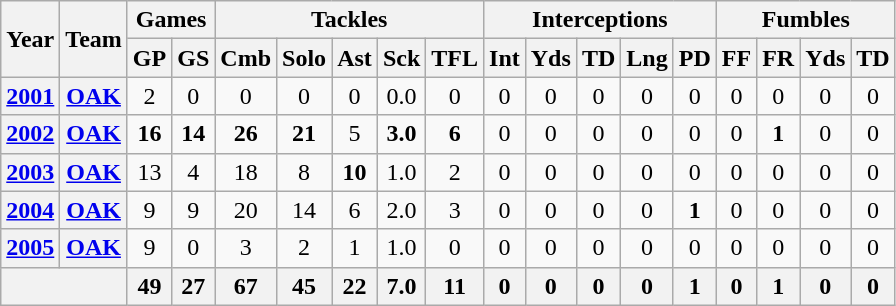<table class="wikitable" style="text-align:center">
<tr>
<th rowspan="2">Year</th>
<th rowspan="2">Team</th>
<th colspan="2">Games</th>
<th colspan="5">Tackles</th>
<th colspan="5">Interceptions</th>
<th colspan="4">Fumbles</th>
</tr>
<tr>
<th>GP</th>
<th>GS</th>
<th>Cmb</th>
<th>Solo</th>
<th>Ast</th>
<th>Sck</th>
<th>TFL</th>
<th>Int</th>
<th>Yds</th>
<th>TD</th>
<th>Lng</th>
<th>PD</th>
<th>FF</th>
<th>FR</th>
<th>Yds</th>
<th>TD</th>
</tr>
<tr>
<th><a href='#'>2001</a></th>
<th><a href='#'>OAK</a></th>
<td>2</td>
<td>0</td>
<td>0</td>
<td>0</td>
<td>0</td>
<td>0.0</td>
<td>0</td>
<td>0</td>
<td>0</td>
<td>0</td>
<td>0</td>
<td>0</td>
<td>0</td>
<td>0</td>
<td>0</td>
<td>0</td>
</tr>
<tr>
<th><a href='#'>2002</a></th>
<th><a href='#'>OAK</a></th>
<td><strong>16</strong></td>
<td><strong>14</strong></td>
<td><strong>26</strong></td>
<td><strong>21</strong></td>
<td>5</td>
<td><strong>3.0</strong></td>
<td><strong>6</strong></td>
<td>0</td>
<td>0</td>
<td>0</td>
<td>0</td>
<td>0</td>
<td>0</td>
<td><strong>1</strong></td>
<td>0</td>
<td>0</td>
</tr>
<tr>
<th><a href='#'>2003</a></th>
<th><a href='#'>OAK</a></th>
<td>13</td>
<td>4</td>
<td>18</td>
<td>8</td>
<td><strong>10</strong></td>
<td>1.0</td>
<td>2</td>
<td>0</td>
<td>0</td>
<td>0</td>
<td>0</td>
<td>0</td>
<td>0</td>
<td>0</td>
<td>0</td>
<td>0</td>
</tr>
<tr>
<th><a href='#'>2004</a></th>
<th><a href='#'>OAK</a></th>
<td>9</td>
<td>9</td>
<td>20</td>
<td>14</td>
<td>6</td>
<td>2.0</td>
<td>3</td>
<td>0</td>
<td>0</td>
<td>0</td>
<td>0</td>
<td><strong>1</strong></td>
<td>0</td>
<td>0</td>
<td>0</td>
<td>0</td>
</tr>
<tr>
<th><a href='#'>2005</a></th>
<th><a href='#'>OAK</a></th>
<td>9</td>
<td>0</td>
<td>3</td>
<td>2</td>
<td>1</td>
<td>1.0</td>
<td>0</td>
<td>0</td>
<td>0</td>
<td>0</td>
<td>0</td>
<td>0</td>
<td>0</td>
<td>0</td>
<td>0</td>
<td>0</td>
</tr>
<tr>
<th colspan="2"></th>
<th>49</th>
<th>27</th>
<th>67</th>
<th>45</th>
<th>22</th>
<th>7.0</th>
<th>11</th>
<th>0</th>
<th>0</th>
<th>0</th>
<th>0</th>
<th>1</th>
<th>0</th>
<th>1</th>
<th>0</th>
<th>0</th>
</tr>
</table>
